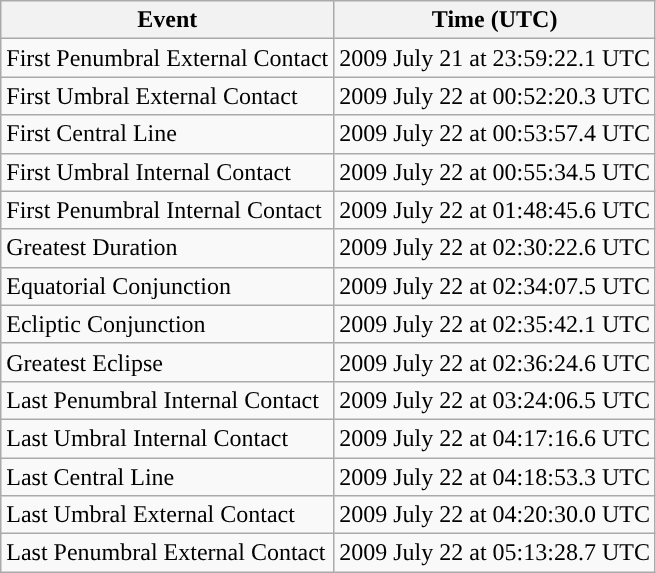<table class="wikitable">
<tr>
<th>Event</th>
<th>Time (UTC)</th>
</tr>
<tr>
<td>First Penumbral External Contact</td>
<td>2009 July 21 at 23:59:22.1 UTC</td>
</tr>
<tr>
<td>First Umbral External Contact</td>
<td>2009 July 22 at 00:52:20.3 UTC</td>
</tr>
<tr>
<td>First Central Line</td>
<td>2009 July 22 at 00:53:57.4 UTC</td>
</tr>
<tr>
<td>First Umbral Internal Contact</td>
<td>2009 July 22 at 00:55:34.5 UTC</td>
</tr>
<tr>
<td>First Penumbral Internal Contact</td>
<td>2009 July 22 at 01:48:45.6 UTC</td>
</tr>
<tr>
<td>Greatest Duration</td>
<td>2009 July 22 at 02:30:22.6 UTC</td>
</tr>
<tr>
<td>Equatorial Conjunction</td>
<td>2009 July 22 at 02:34:07.5 UTC</td>
</tr>
<tr>
<td>Ecliptic Conjunction</td>
<td>2009 July 22 at 02:35:42.1 UTC</td>
</tr>
<tr>
<td>Greatest Eclipse</td>
<td>2009 July 22 at 02:36:24.6 UTC</td>
</tr>
<tr>
<td>Last Penumbral Internal Contact</td>
<td>2009 July 22 at 03:24:06.5 UTC</td>
</tr>
<tr>
<td>Last Umbral Internal Contact</td>
<td>2009 July 22 at 04:17:16.6 UTC</td>
</tr>
<tr>
<td>Last Central Line</td>
<td>2009 July 22 at 04:18:53.3 UTC</td>
</tr>
<tr>
<td>Last Umbral External Contact</td>
<td>2009 July 22 at 04:20:30.0 UTC</td>
</tr>
<tr>
<td>Last Penumbral External Contact</td>
<td>2009 July 22 at 05:13:28.7 UTC</td>
</tr>
</table>
